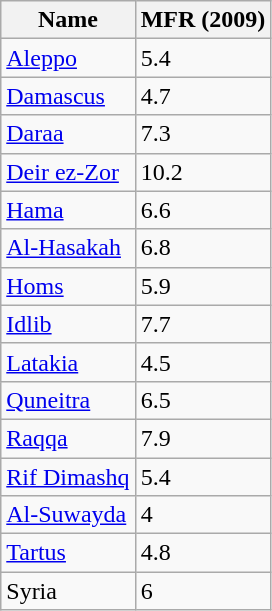<table class="wikitable sortable">
<tr>
<th>Name</th>
<th>MFR (2009)</th>
</tr>
<tr>
<td><a href='#'>Aleppo</a></td>
<td>5.4</td>
</tr>
<tr>
<td><a href='#'>Damascus</a></td>
<td>4.7</td>
</tr>
<tr>
<td><a href='#'>Daraa</a></td>
<td>7.3</td>
</tr>
<tr>
<td><a href='#'>Deir ez-Zor</a></td>
<td>10.2</td>
</tr>
<tr>
<td><a href='#'>Hama</a></td>
<td>6.6</td>
</tr>
<tr>
<td><a href='#'>Al-Hasakah</a></td>
<td>6.8</td>
</tr>
<tr>
<td><a href='#'>Homs</a></td>
<td>5.9</td>
</tr>
<tr>
<td><a href='#'>Idlib</a></td>
<td>7.7</td>
</tr>
<tr>
<td><a href='#'>Latakia</a></td>
<td>4.5</td>
</tr>
<tr>
<td><a href='#'>Quneitra</a></td>
<td>6.5</td>
</tr>
<tr>
<td><a href='#'>Raqqa</a></td>
<td>7.9</td>
</tr>
<tr>
<td><a href='#'>Rif Dimashq</a></td>
<td>5.4</td>
</tr>
<tr>
<td><a href='#'>Al-Suwayda</a></td>
<td>4</td>
</tr>
<tr>
<td><a href='#'>Tartus</a></td>
<td>4.8</td>
</tr>
<tr>
<td>Syria</td>
<td>6</td>
</tr>
</table>
